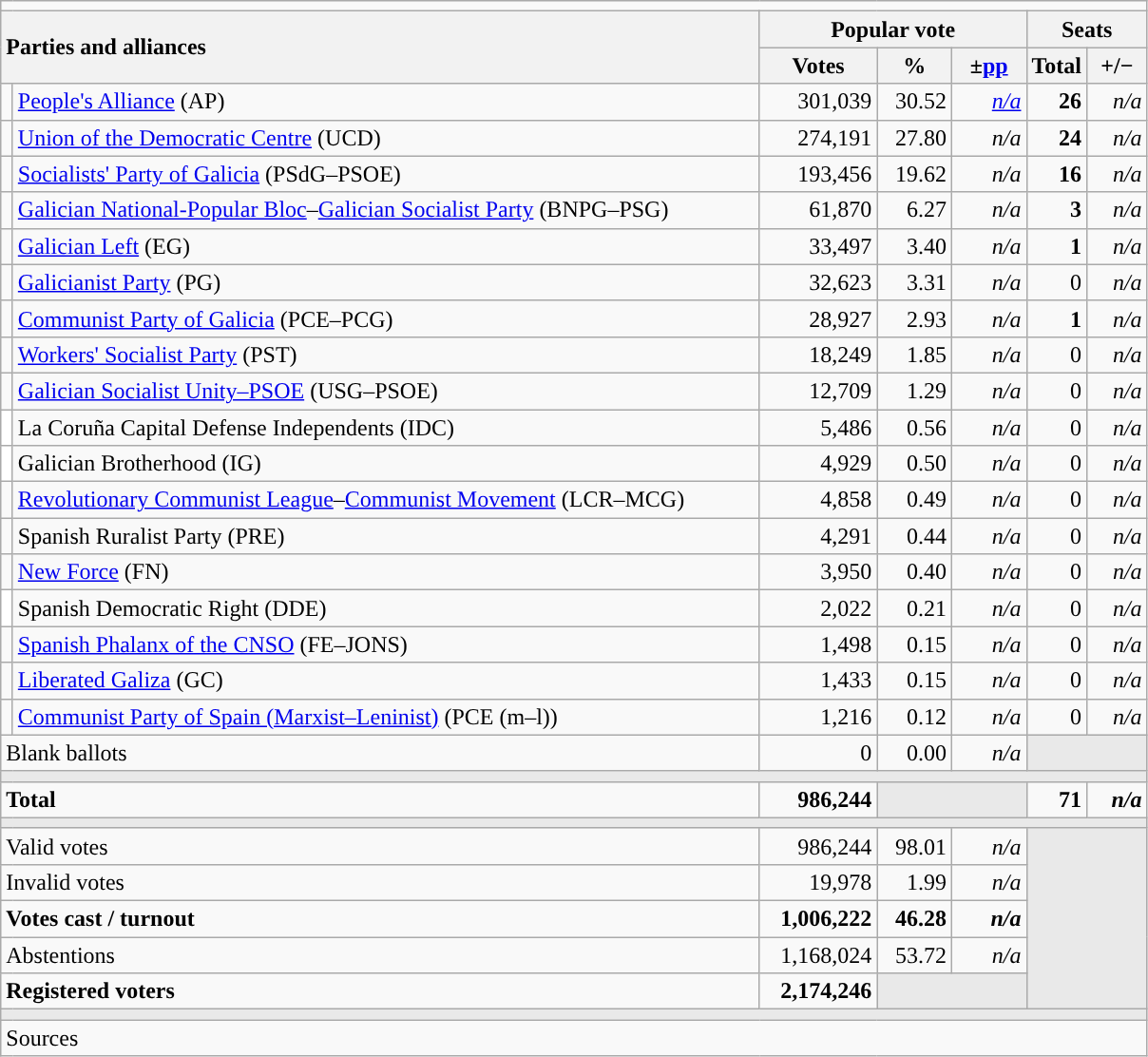<table class="wikitable" style="text-align:right;">
<tr>
<td colspan="7"></td>
</tr>
<tr>
<th style="text-align:left;" rowspan="2" colspan="2" width="525">Parties and alliances</th>
<th colspan="3">Popular vote</th>
<th colspan="2">Seats</th>
</tr>
<tr>
<th width="75">Votes</th>
<th width="45">%</th>
<th width="45">±<a href='#'>pp</a></th>
<th width="35">Total</th>
<th width="35">+/−</th>
</tr>
<tr>
<td width="1" style="color:inherit;background:"></td>
<td align="left"><a href='#'>People's Alliance</a> (AP)</td>
<td>301,039</td>
<td>30.52</td>
<td><em><a href='#'>n/a</a></em></td>
<td><strong>26</strong></td>
<td><em>n/a</em></td>
</tr>
<tr>
<td style="color:inherit;background:"></td>
<td align="left"><a href='#'>Union of the Democratic Centre</a> (UCD)</td>
<td>274,191</td>
<td>27.80</td>
<td><em>n/a</em></td>
<td><strong>24</strong></td>
<td><em>n/a</em></td>
</tr>
<tr>
<td style="color:inherit;background:"></td>
<td align="left"><a href='#'>Socialists' Party of Galicia</a> (PSdG–PSOE)</td>
<td>193,456</td>
<td>19.62</td>
<td><em>n/a</em></td>
<td><strong>16</strong></td>
<td><em>n/a</em></td>
</tr>
<tr>
<td style="color:inherit;background:"></td>
<td align="left"><a href='#'>Galician National-Popular Bloc</a>–<a href='#'>Galician Socialist Party</a> (BNPG–PSG)</td>
<td>61,870</td>
<td>6.27</td>
<td><em>n/a</em></td>
<td><strong>3</strong></td>
<td><em>n/a</em></td>
</tr>
<tr>
<td style="color:inherit;background:"></td>
<td align="left"><a href='#'>Galician Left</a> (EG)</td>
<td>33,497</td>
<td>3.40</td>
<td><em>n/a</em></td>
<td><strong>1</strong></td>
<td><em>n/a</em></td>
</tr>
<tr>
<td style="color:inherit;background:"></td>
<td align="left"><a href='#'>Galicianist Party</a> (PG)</td>
<td>32,623</td>
<td>3.31</td>
<td><em>n/a</em></td>
<td>0</td>
<td><em>n/a</em></td>
</tr>
<tr>
<td style="color:inherit;background:"></td>
<td align="left"><a href='#'>Communist Party of Galicia</a> (PCE–PCG)</td>
<td>28,927</td>
<td>2.93</td>
<td><em>n/a</em></td>
<td><strong>1</strong></td>
<td><em>n/a</em></td>
</tr>
<tr>
<td style="color:inherit;background:"></td>
<td align="left"><a href='#'>Workers' Socialist Party</a> (PST)</td>
<td>18,249</td>
<td>1.85</td>
<td><em>n/a</em></td>
<td>0</td>
<td><em>n/a</em></td>
</tr>
<tr>
<td style="color:inherit;background:"></td>
<td align="left"><a href='#'>Galician Socialist Unity–PSOE</a> (USG–PSOE)</td>
<td>12,709</td>
<td>1.29</td>
<td><em>n/a</em></td>
<td>0</td>
<td><em>n/a</em></td>
</tr>
<tr>
<td bgcolor="white"></td>
<td align="left">La Coruña Capital Defense Independents (IDC)</td>
<td>5,486</td>
<td>0.56</td>
<td><em>n/a</em></td>
<td>0</td>
<td><em>n/a</em></td>
</tr>
<tr>
<td bgcolor="white"></td>
<td align="left">Galician Brotherhood (IG)</td>
<td>4,929</td>
<td>0.50</td>
<td><em>n/a</em></td>
<td>0</td>
<td><em>n/a</em></td>
</tr>
<tr>
<td style="color:inherit;background:"></td>
<td align="left"><a href='#'>Revolutionary Communist League</a>–<a href='#'>Communist Movement</a> (LCR–MCG)</td>
<td>4,858</td>
<td>0.49</td>
<td><em>n/a</em></td>
<td>0</td>
<td><em>n/a</em></td>
</tr>
<tr>
<td style="color:inherit;background:"></td>
<td align="left">Spanish Ruralist Party (PRE)</td>
<td>4,291</td>
<td>0.44</td>
<td><em>n/a</em></td>
<td>0</td>
<td><em>n/a</em></td>
</tr>
<tr>
<td style="color:inherit;background:"></td>
<td align="left"><a href='#'>New Force</a> (FN)</td>
<td>3,950</td>
<td>0.40</td>
<td><em>n/a</em></td>
<td>0</td>
<td><em>n/a</em></td>
</tr>
<tr>
<td bgcolor="white"></td>
<td align="left">Spanish Democratic Right (DDE)</td>
<td>2,022</td>
<td>0.21</td>
<td><em>n/a</em></td>
<td>0</td>
<td><em>n/a</em></td>
</tr>
<tr>
<td style="color:inherit;background:"></td>
<td align="left"><a href='#'>Spanish Phalanx of the CNSO</a> (FE–JONS)</td>
<td>1,498</td>
<td>0.15</td>
<td><em>n/a</em></td>
<td>0</td>
<td><em>n/a</em></td>
</tr>
<tr>
<td style="color:inherit;background:"></td>
<td align="left"><a href='#'>Liberated Galiza</a> (GC)</td>
<td>1,433</td>
<td>0.15</td>
<td><em>n/a</em></td>
<td>0</td>
<td><em>n/a</em></td>
</tr>
<tr>
<td style="color:inherit;background:"></td>
<td align="left"><a href='#'>Communist Party of Spain (Marxist–Leninist)</a> (PCE (m–l))</td>
<td>1,216</td>
<td>0.12</td>
<td><em>n/a</em></td>
<td>0</td>
<td><em>n/a</em></td>
</tr>
<tr>
<td align="left" colspan="2">Blank ballots</td>
<td>0</td>
<td>0.00</td>
<td><em>n/a</em></td>
<td bgcolor="#E9E9E9" colspan="2"></td>
</tr>
<tr>
<td colspan="7" bgcolor="#E9E9E9"></td>
</tr>
<tr style="font-weight:bold;">
<td align="left" colspan="2">Total</td>
<td>986,244</td>
<td bgcolor="#E9E9E9" colspan="2"></td>
<td>71</td>
<td><em>n/a</em></td>
</tr>
<tr>
<td colspan="7" bgcolor="#E9E9E9"></td>
</tr>
<tr>
<td align="left" colspan="2">Valid votes</td>
<td>986,244</td>
<td>98.01</td>
<td><em>n/a</em></td>
<td bgcolor="#E9E9E9" colspan="2" rowspan="5"></td>
</tr>
<tr>
<td align="left" colspan="2">Invalid votes</td>
<td>19,978</td>
<td>1.99</td>
<td><em>n/a</em></td>
</tr>
<tr style="font-weight:bold;">
<td align="left" colspan="2">Votes cast / turnout</td>
<td>1,006,222</td>
<td>46.28</td>
<td><em>n/a</em></td>
</tr>
<tr>
<td align="left" colspan="2">Abstentions</td>
<td>1,168,024</td>
<td>53.72</td>
<td><em>n/a</em></td>
</tr>
<tr style="font-weight:bold;">
<td align="left" colspan="2">Registered voters</td>
<td>2,174,246</td>
<td bgcolor="#E9E9E9" colspan="2"></td>
</tr>
<tr>
<td colspan="7" bgcolor="#E9E9E9"></td>
</tr>
<tr>
<td align="left" colspan="7">Sources</td>
</tr>
</table>
